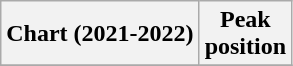<table class="wikitable plainrowheaders" style="text-align:center;">
<tr>
<th>Chart (2021-2022)</th>
<th>Peak<br>position</th>
</tr>
<tr>
</tr>
</table>
